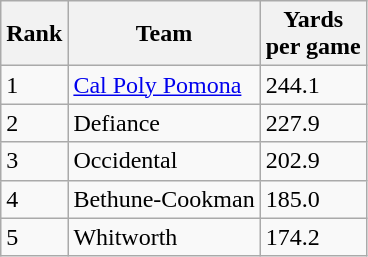<table class="wikitable sortable">
<tr>
<th>Rank</th>
<th>Team</th>
<th>Yards<br>per game</th>
</tr>
<tr>
<td>1</td>
<td><a href='#'>Cal Poly Pomona</a></td>
<td>244.1</td>
</tr>
<tr>
<td>2</td>
<td>Defiance</td>
<td>227.9</td>
</tr>
<tr>
<td>3</td>
<td>Occidental</td>
<td>202.9</td>
</tr>
<tr>
<td>4</td>
<td>Bethune-Cookman</td>
<td>185.0</td>
</tr>
<tr>
<td>5</td>
<td>Whitworth</td>
<td>174.2</td>
</tr>
</table>
